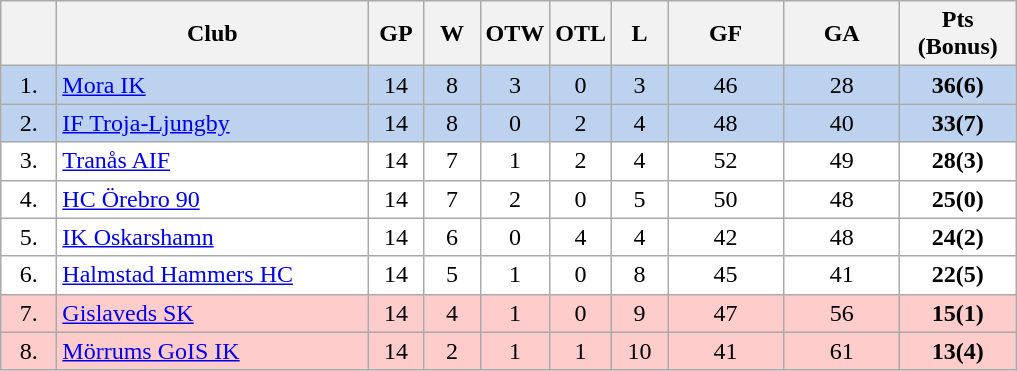<table class="wikitable">
<tr>
<th width="30"></th>
<th width="200">Club</th>
<th width="30">GP</th>
<th width="30">W</th>
<th width="30">OTW</th>
<th width="30">OTL</th>
<th width="30">L</th>
<th width="70">GF</th>
<th width="70">GA</th>
<th width="70">Pts (Bonus)</th>
</tr>
<tr bgcolor="#BCD2EE" align="center">
<td>1.</td>
<td align="left"><a href='#'>Mora IK</a></td>
<td>14</td>
<td>8</td>
<td>3</td>
<td>0</td>
<td>3</td>
<td>46</td>
<td>28</td>
<td><strong>36(6)</strong></td>
</tr>
<tr bgcolor="#BCD2EE" align="center">
<td>2.</td>
<td align="left"><a href='#'>IF Troja-Ljungby</a></td>
<td>14</td>
<td>8</td>
<td>0</td>
<td>2</td>
<td>4</td>
<td>48</td>
<td>40</td>
<td><strong>33(7)</strong></td>
</tr>
<tr bgcolor="#FFFFFF" align="center">
<td>3.</td>
<td align="left"><a href='#'>Tranås AIF</a></td>
<td>14</td>
<td>7</td>
<td>1</td>
<td>2</td>
<td>4</td>
<td>52</td>
<td>49</td>
<td><strong>28(3)</strong></td>
</tr>
<tr bgcolor="#FFFFFF" align="center">
<td>4.</td>
<td align="left"><a href='#'>HC Örebro 90</a></td>
<td>14</td>
<td>7</td>
<td>2</td>
<td>0</td>
<td>5</td>
<td>50</td>
<td>48</td>
<td><strong>25(0)</strong></td>
</tr>
<tr bgcolor="#FFFFFF" align="center">
<td>5.</td>
<td align="left"><a href='#'>IK Oskarshamn</a></td>
<td>14</td>
<td>6</td>
<td>0</td>
<td>4</td>
<td>4</td>
<td>42</td>
<td>48</td>
<td><strong>24(2)</strong></td>
</tr>
<tr bgcolor="#FFFFFF" align="center">
<td>6.</td>
<td align="left"><a href='#'>Halmstad Hammers HC</a></td>
<td>14</td>
<td>5</td>
<td>1</td>
<td>0</td>
<td>8</td>
<td>45</td>
<td>41</td>
<td><strong>22(5)</strong></td>
</tr>
<tr bgcolor="#FFCCCC" align="center">
<td>7.</td>
<td align="left"><a href='#'>Gislaveds SK</a></td>
<td>14</td>
<td>4</td>
<td>1</td>
<td>0</td>
<td>9</td>
<td>47</td>
<td>56</td>
<td><strong>15(1)</strong></td>
</tr>
<tr bgcolor="#FFCCCC" align="center">
<td>8.</td>
<td align="left"><a href='#'>Mörrums GoIS IK</a></td>
<td>14</td>
<td>2</td>
<td>1</td>
<td>1</td>
<td>10</td>
<td>41</td>
<td>61</td>
<td><strong>13(4)</strong></td>
</tr>
</table>
